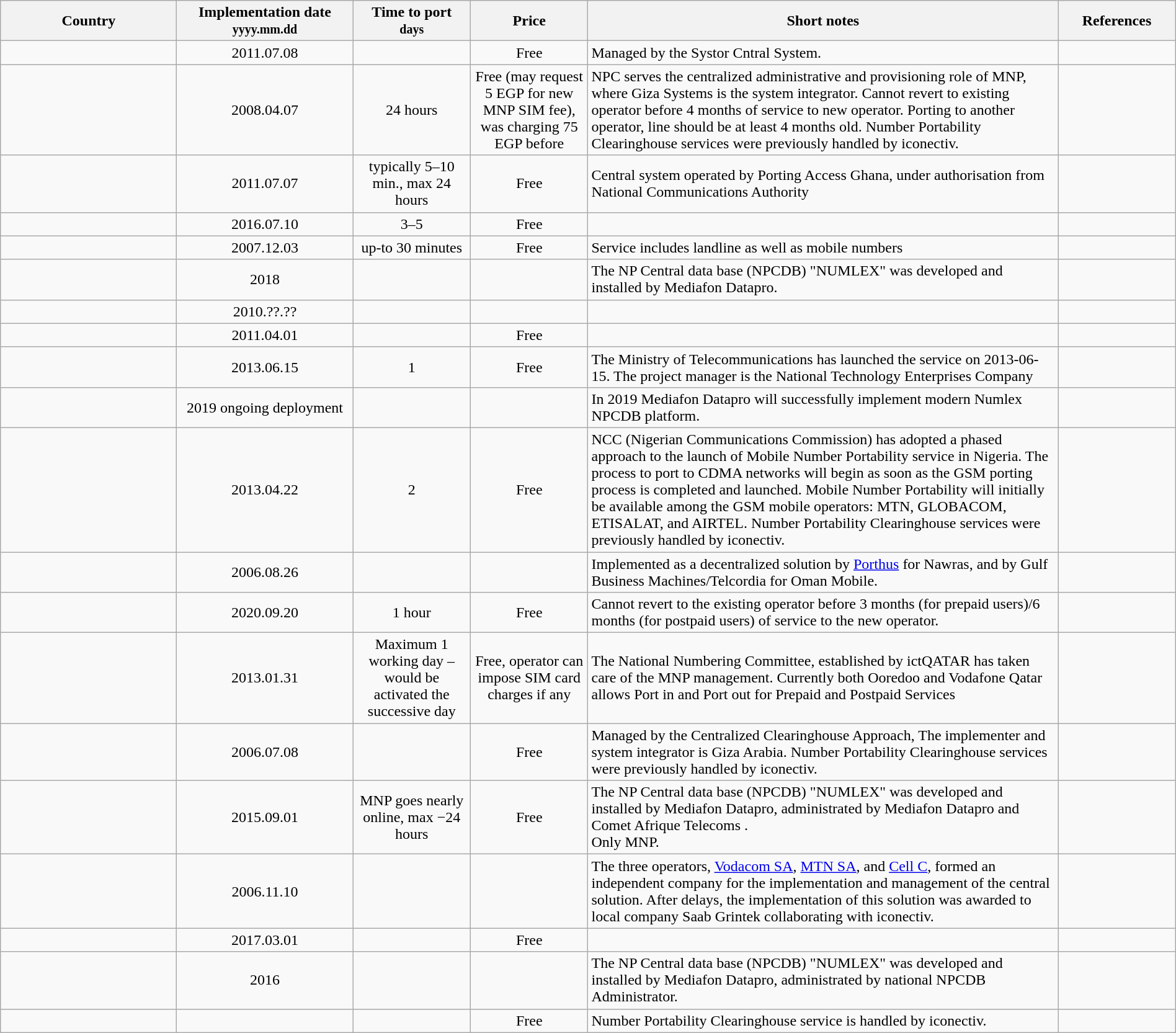<table class="wikitable sortable" style="width:100%;">
<tr>
<th style="width:15%;">Country</th>
<th style="width:15%;">Implementation date<br><small>yyyy.mm.dd</small></th>
<th style="width:10%;">Time to port<br><small>days</small></th>
<th style="width:10%;">Price</th>
<th style="width:40%;" class="unsortable">Short notes</th>
<th style="width:10%;" class="unsortable">References</th>
</tr>
<tr>
<td></td>
<td style="text-align:center;">2011.07.08</td>
<td style="text-align:center;"></td>
<td style="text-align:center;">Free</td>
<td>Managed by the Systor Cntral System.</td>
<td></td>
</tr>
<tr>
<td></td>
<td style="text-align:center;">2008.04.07</td>
<td style="text-align:center;">24 hours</td>
<td style="text-align:center;">Free (may request 5 EGP for new MNP SIM fee), was charging 75 EGP before</td>
<td>NPC serves the centralized administrative and provisioning role of MNP, where Giza Systems is the system integrator. Cannot revert to existing operator before 4 months of service to new operator. Porting to another operator, line should be at least 4 months old. Number Portability Clearinghouse services were previously handled by iconectiv.</td>
<td></td>
</tr>
<tr>
<td></td>
<td style="text-align:center;">2011.07.07</td>
<td style="text-align:center;">typically 5–10 min., max 24 hours</td>
<td style="text-align:center;">Free</td>
<td>Central system operated by Porting Access Ghana, under authorisation from National Communications Authority</td>
<td></td>
</tr>
<tr>
<td></td>
<td style="text-align:center;">2016.07.10</td>
<td style="text-align:center;">3–5</td>
<td style="text-align:center;">Free</td>
<td></td>
<td></td>
</tr>
<tr>
<td></td>
<td style="text-align:center;">2007.12.03</td>
<td style="text-align:center;">up-to 30 minutes</td>
<td style="text-align:center;">Free</td>
<td>Service includes landline as well as mobile numbers</td>
<td></td>
</tr>
<tr>
<td></td>
<td style="text-align:center;">2018</td>
<td></td>
<td></td>
<td>The NP Central data base (NPCDB) "NUMLEX" was developed and installed by Mediafon Datapro.</td>
<td></td>
</tr>
<tr>
<td></td>
<td style="text-align:center;">2010.??.??</td>
<td style="text-align:center;"></td>
<td style="text-align:center;"></td>
<td></td>
<td></td>
</tr>
<tr>
<td></td>
<td style="text-align:center;">2011.04.01</td>
<td style="text-align:center;"></td>
<td style="text-align:center;">Free</td>
<td></td>
<td></td>
</tr>
<tr>
<td></td>
<td style="text-align:center;">2013.06.15</td>
<td style="text-align:center;">1</td>
<td style="text-align:center;">Free</td>
<td>The Ministry of Telecommunications has launched the service on 2013-06-15. The project manager is the National Technology Enterprises Company </td>
<td></td>
</tr>
<tr>
<td></td>
<td style="text-align:center;">2019 ongoing deployment</td>
<td></td>
<td></td>
<td>In 2019 Mediafon Datapro will successfully implement modern Numlex NPCDB platform.</td>
<td></td>
</tr>
<tr>
<td></td>
<td style="text-align:center;">2013.04.22</td>
<td style="text-align:center;">2</td>
<td style="text-align:center;">Free</td>
<td>NCC (Nigerian Communications Commission) has adopted a phased approach to the launch of Mobile Number Portability service in Nigeria. The process to port to CDMA networks will begin as soon as the GSM porting process is completed and launched. Mobile Number Portability will initially be available among the GSM mobile operators: MTN, GLOBACOM, ETISALAT, and AIRTEL. Number Portability Clearinghouse services were previously handled by iconectiv.</td>
<td></td>
</tr>
<tr>
<td></td>
<td style="text-align:center;">2006.08.26</td>
<td style="text-align:center;"></td>
<td style="text-align:center;"></td>
<td>Implemented as a decentralized solution by <a href='#'>Porthus</a> for Nawras, and by Gulf Business Machines/Telcordia for Oman Mobile.</td>
<td></td>
</tr>
<tr>
<td></td>
<td style="text-align:center;">2020.09.20</td>
<td style="text-align:center;">1 hour</td>
<td style="text-align:center;">Free</td>
<td>Cannot revert to the existing operator before 3 months (for prepaid users)/6 months (for postpaid users) of service to the new operator.</td>
<td></td>
</tr>
<tr>
<td></td>
<td style="text-align:center;">2013.01.31</td>
<td style="text-align:center;">Maximum 1 working day –  would be activated the successive day</td>
<td style="text-align:center;">Free, operator can impose SIM card charges if any</td>
<td>The National Numbering Committee, established by ictQATAR has taken care of the MNP management. Currently both Ooredoo and Vodafone Qatar allows Port in and Port out for Prepaid and Postpaid Services</td>
<td></td>
</tr>
<tr>
<td></td>
<td style="text-align:center;">2006.07.08</td>
<td style="text-align:center;"></td>
<td style="text-align:center;">Free</td>
<td>Managed by the Centralized Clearinghouse Approach, The implementer and system integrator is Giza Arabia. Number Portability Clearinghouse services were previously handled by iconectiv.</td>
<td></td>
</tr>
<tr>
<td></td>
<td style="text-align:center;">2015.09.01</td>
<td style="text-align:center;">MNP goes nearly online, max −24 hours</td>
<td style="text-align:center;">Free</td>
<td>The NP Central data base (NPCDB) "NUMLEX" was developed and installed by Mediafon Datapro, administrated by Mediafon Datapro and Comet Afrique Telecoms .<br>Only MNP.</td>
<td></td>
</tr>
<tr>
<td></td>
<td style="text-align:center;">2006.11.10</td>
<td style="text-align:center;"></td>
<td style="text-align:center;"></td>
<td>The three operators, <a href='#'>Vodacom SA</a>, <a href='#'>MTN SA</a>, and <a href='#'>Cell C</a>, formed an independent company for the implementation and management of the central solution. After delays, the implementation of this solution was awarded to local company Saab Grintek collaborating with iconectiv.</td>
<td></td>
</tr>
<tr>
<td></td>
<td style="text-align:center;">2017.03.01</td>
<td style="text-align:center;"></td>
<td style="text-align:center;">Free</td>
<td></td>
<td></td>
</tr>
<tr>
<td></td>
<td style="text-align:center;">2016</td>
<td style="text-align:center;"></td>
<td style="text-align:center;"></td>
<td>The NP Central data base (NPCDB) "NUMLEX" was developed and installed by Mediafon Datapro, administrated by national NPCDB Administrator.</td>
<td></td>
</tr>
<tr>
<td></td>
<td style="text-align:center;"></td>
<td style="text-align:center;"></td>
<td style="text-align:center;">Free</td>
<td>Number Portability Clearinghouse service is handled by iconectiv.</td>
<td></td>
</tr>
</table>
